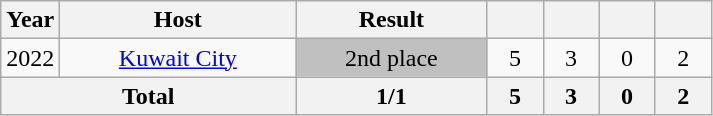<table class="wikitable" style="text-align:center">
<tr>
<th width=30>Year</th>
<th width=150>Host</th>
<th width=120>Result</th>
<th width=30></th>
<th width=30></th>
<th width=30></th>
<th width=30></th>
</tr>
<tr>
<td>2022</td>
<td> <a href='#'>Kuwait City</a></td>
<td bgcolor="silver"> 2nd place</td>
<td>5</td>
<td>3</td>
<td>0</td>
<td>2</td>
</tr>
<tr>
<th colspan=2>Total</th>
<th>1/1</th>
<th>5</th>
<th>3</th>
<th>0</th>
<th>2</th>
</tr>
</table>
